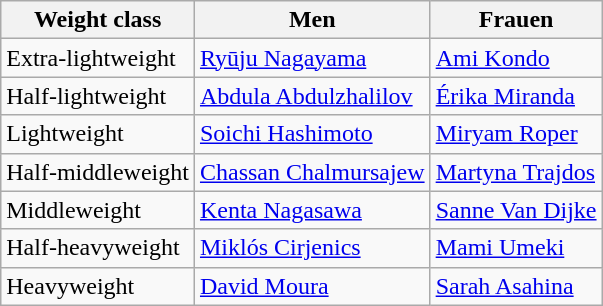<table class="wikitable">
<tr>
<th><strong>Weight class</strong></th>
<th><strong>Men</strong></th>
<th>Frauen</th>
</tr>
<tr>
<td>Extra-lightweight</td>
<td><a href='#'>Ryūju Nagayama</a></td>
<td><a href='#'>Ami Kondo</a></td>
</tr>
<tr>
<td>Half-lightweight</td>
<td><a href='#'>Abdula Abdulzhalilov</a></td>
<td><a href='#'>Érika Miranda</a></td>
</tr>
<tr>
<td>Lightweight</td>
<td><a href='#'>Soichi Hashimoto</a></td>
<td><a href='#'>Miryam Roper</a></td>
</tr>
<tr>
<td>Half-middleweight</td>
<td><a href='#'>Chassan Chalmursajew</a></td>
<td><a href='#'>Martyna Trajdos</a></td>
</tr>
<tr>
<td>Middleweight</td>
<td><a href='#'>Kenta Nagasawa</a></td>
<td><a href='#'>Sanne Van Dijke</a></td>
</tr>
<tr>
<td>Half-heavyweight</td>
<td><a href='#'>Miklós Cirjenics</a></td>
<td><a href='#'>Mami Umeki</a></td>
</tr>
<tr>
<td>Heavyweight</td>
<td><a href='#'>David Moura</a></td>
<td><a href='#'>Sarah Asahina</a></td>
</tr>
</table>
